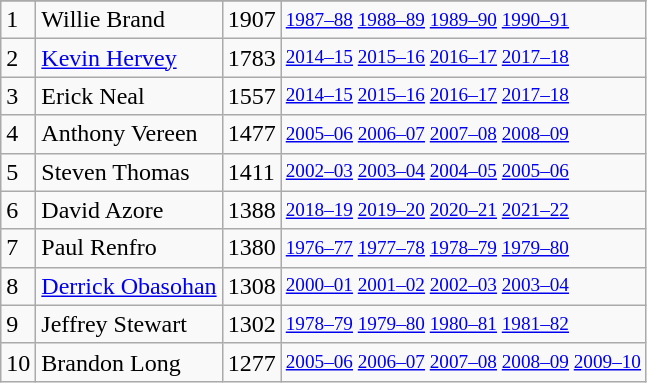<table class="wikitable"92>
<tr>
</tr>
<tr>
<td>1</td>
<td>Willie Brand</td>
<td>1907</td>
<td style="font-size:80%;"><a href='#'>1987–88</a> <a href='#'>1988–89</a> <a href='#'>1989–90</a> <a href='#'>1990–91</a></td>
</tr>
<tr>
<td>2</td>
<td><a href='#'>Kevin Hervey</a></td>
<td>1783</td>
<td style="font-size:80%;"><a href='#'>2014–15</a> <a href='#'>2015–16</a> <a href='#'>2016–17</a> <a href='#'>2017–18</a></td>
</tr>
<tr>
<td>3</td>
<td>Erick Neal</td>
<td>1557</td>
<td style="font-size:80%;"><a href='#'>2014–15</a> <a href='#'>2015–16</a> <a href='#'>2016–17</a> <a href='#'>2017–18</a></td>
</tr>
<tr>
<td>4</td>
<td>Anthony Vereen</td>
<td>1477</td>
<td style="font-size:80%;"><a href='#'>2005–06</a> <a href='#'>2006–07</a> <a href='#'>2007–08</a> <a href='#'>2008–09</a></td>
</tr>
<tr>
<td>5</td>
<td>Steven Thomas</td>
<td>1411</td>
<td style="font-size:80%;"><a href='#'>2002–03</a> <a href='#'>2003–04</a> <a href='#'>2004–05</a> <a href='#'>2005–06</a></td>
</tr>
<tr>
<td>6</td>
<td>David Azore</td>
<td>1388</td>
<td style="font-size:80%;"><a href='#'>2018–19</a> <a href='#'>2019–20</a> <a href='#'>2020–21</a> <a href='#'>2021–22</a></td>
</tr>
<tr>
<td>7</td>
<td>Paul Renfro</td>
<td>1380</td>
<td style="font-size:80%;"><a href='#'>1976–77</a> <a href='#'>1977–78</a> <a href='#'>1978–79</a> <a href='#'>1979–80</a></td>
</tr>
<tr>
<td>8</td>
<td><a href='#'>Derrick Obasohan</a></td>
<td>1308</td>
<td style="font-size:80%;"><a href='#'>2000–01</a> <a href='#'>2001–02</a> <a href='#'>2002–03</a> <a href='#'>2003–04</a></td>
</tr>
<tr>
<td>9</td>
<td>Jeffrey Stewart</td>
<td>1302</td>
<td style="font-size:80%;"><a href='#'>1978–79</a> <a href='#'>1979–80</a> <a href='#'>1980–81</a> <a href='#'>1981–82</a></td>
</tr>
<tr>
<td>10</td>
<td>Brandon Long</td>
<td>1277</td>
<td style="font-size:80%;"><a href='#'>2005–06</a> <a href='#'>2006–07</a> <a href='#'>2007–08</a> <a href='#'>2008–09</a> <a href='#'>2009–10</a></td>
</tr>
</table>
